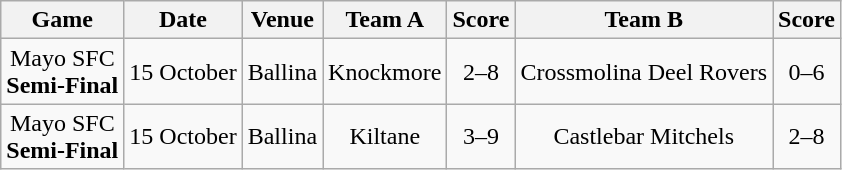<table class="wikitable">
<tr>
<th>Game</th>
<th>Date</th>
<th>Venue</th>
<th>Team A</th>
<th>Score</th>
<th>Team B</th>
<th>Score</th>
</tr>
<tr align="center">
<td>Mayo SFC<br><strong>Semi-Final</strong></td>
<td>15 October</td>
<td>Ballina</td>
<td>Knockmore</td>
<td>2–8</td>
<td>Crossmolina Deel Rovers</td>
<td>0–6</td>
</tr>
<tr align="center">
<td>Mayo SFC<br><strong>Semi-Final</strong></td>
<td>15 October</td>
<td>Ballina</td>
<td>Kiltane</td>
<td>3–9</td>
<td>Castlebar Mitchels</td>
<td>2–8</td>
</tr>
</table>
